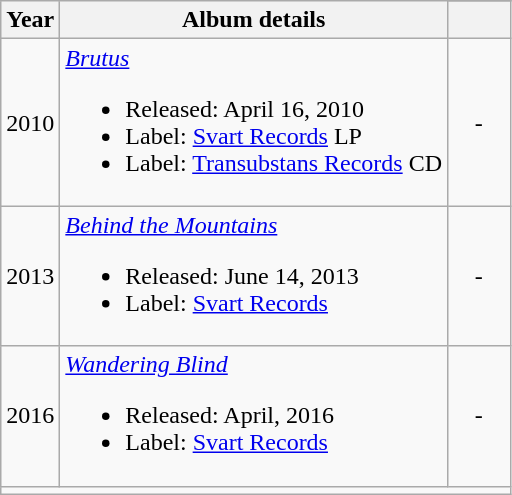<table class="wikitable">
<tr>
<th rowspan="2">Year</th>
<th rowspan="2">Album details</th>
</tr>
<tr>
<th style="width:3em;font-size:75%"></th>
</tr>
<tr>
<td>2010</td>
<td><em><a href='#'>Brutus</a></em><br><ul><li>Released: April 16, 2010</li><li>Label: <a href='#'>Svart Records</a> LP</li><li>Label: <a href='#'>Transubstans Records</a> CD</li></ul></td>
<td align="center">-</td>
</tr>
<tr>
<td>2013</td>
<td><em><a href='#'>Behind the Mountains</a></em><br><ul><li>Released: June 14, 2013</li><li>Label: <a href='#'>Svart Records</a></li></ul></td>
<td align="center">-</td>
</tr>
<tr>
<td>2016</td>
<td><em><a href='#'>Wandering Blind</a></em><br><ul><li>Released: April, 2016</li><li>Label: <a href='#'>Svart Records</a></li></ul></td>
<td align="center">-</td>
</tr>
<tr>
<td align="center" colspan="3" style="font-size: 8pt"></td>
</tr>
</table>
